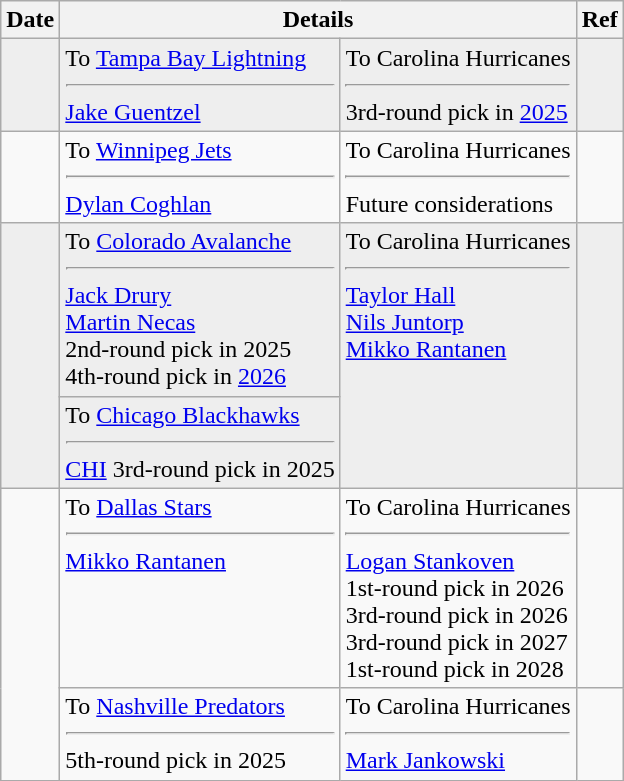<table class="wikitable">
<tr>
<th>Date</th>
<th colspan="2">Details</th>
<th>Ref</th>
</tr>
<tr style="background:#eee;">
<td></td>
<td valign="top">To <a href='#'>Tampa Bay Lightning</a><hr><a href='#'>Jake Guentzel</a></td>
<td valign="top">To Carolina Hurricanes<hr>3rd-round pick in <a href='#'>2025</a></td>
<td></td>
</tr>
<tr>
<td></td>
<td valign="top">To <a href='#'>Winnipeg Jets</a><hr><a href='#'>Dylan Coghlan</a></td>
<td valign="top">To Carolina Hurricanes<hr>Future considerations</td>
<td></td>
</tr>
<tr style="background:#eee;">
<td rowspan="2"></td>
<td valign="top">To <a href='#'>Colorado Avalanche</a><hr><a href='#'>Jack Drury</a><br><a href='#'>Martin Necas</a><br>2nd-round pick in 2025<br>4th-round pick in <a href='#'>2026</a></td>
<td rowspan=2; valign="top">To Carolina Hurricanes<hr><a href='#'>Taylor Hall</a><br><a href='#'>Nils Juntorp</a><br><a href='#'>Mikko Rantanen</a></td>
<td rowspan="2"></td>
</tr>
<tr style="background:#eee;">
<td valign="top">To <a href='#'>Chicago Blackhawks</a><hr><a href='#'>CHI</a> 3rd-round pick in 2025</td>
</tr>
<tr>
<td rowspan=2></td>
<td valign="top">To <a href='#'>Dallas Stars</a><hr><a href='#'>Mikko Rantanen</a></td>
<td valign="top">To Carolina Hurricanes<hr><a href='#'>Logan Stankoven</a><br>1st-round pick in 2026<br>3rd-round pick in 2026<br>3rd-round pick in 2027<br>1st-round pick in 2028</td>
<td></td>
</tr>
<tr>
<td valign="top">To <a href='#'>Nashville Predators</a><hr>5th-round pick in 2025</td>
<td valign="top">To Carolina Hurricanes<hr><a href='#'>Mark Jankowski</a></td>
<td></td>
</tr>
</table>
